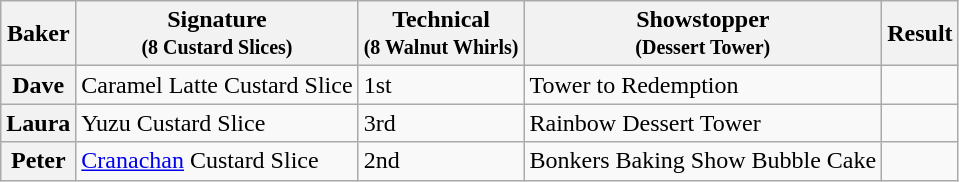<table class="wikitable sortable col3center sticky-header">
<tr>
<th scope="col">Baker</th>
<th class="unsortable" scope="col">Signature<br><small>(8 Custard Slices)</small></th>
<th scope="col">Technical<br><small>(8 Walnut Whirls)</small></th>
<th class="unsortable" scope="col">Showstopper<br><small>(Dessert Tower)</small></th>
<th scope="col">Result</th>
</tr>
<tr>
<th scope="row">Dave</th>
<td>Caramel Latte Custard Slice</td>
<td>1st</td>
<td>Tower to Redemption</td>
<td></td>
</tr>
<tr>
<th scope="row">Laura</th>
<td>Yuzu Custard Slice</td>
<td>3rd</td>
<td>Rainbow Dessert Tower</td>
<td></td>
</tr>
<tr>
<th scope="row">Peter</th>
<td><a href='#'>Cranachan</a> Custard Slice</td>
<td>2nd</td>
<td>Bonkers Baking Show Bubble Cake</td>
<td></td>
</tr>
</table>
